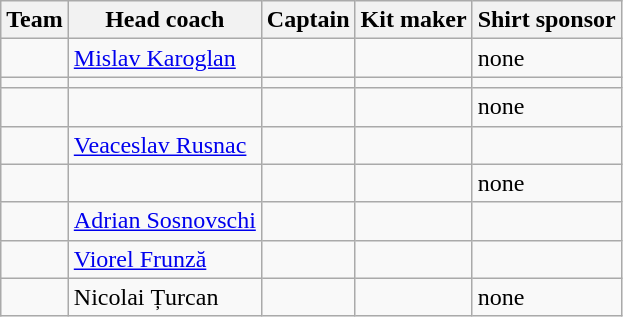<table class="wikitable" style="text-align:left; margin-top:0.2em">
<tr>
<th>Team</th>
<th>Head coach</th>
<th>Captain</th>
<th>Kit maker</th>
<th>Shirt sponsor</th>
</tr>
<tr>
<td></td>
<td {{nobreak> <a href='#'>Mislav Karoglan</a> </td>
<td></td>
<td></td>
<td>none</td>
</tr>
<tr>
<td></td>
<td> </td>
<td></td>
<td></td>
<td></td>
</tr>
<tr>
<td></td>
<td> </td>
<td></td>
<td></td>
<td>none</td>
</tr>
<tr>
<td></td>
<td {{nobreak> <a href='#'>Veaceslav Rusnac</a> </td>
<td></td>
<td></td>
<td></td>
</tr>
<tr>
<td></td>
<td></td>
<td></td>
<td></td>
<td>none</td>
</tr>
<tr>
<td></td>
<td {{nobreak> <a href='#'>Adrian Sosnovschi</a> </td>
<td></td>
<td></td>
<td></td>
</tr>
<tr>
<td></td>
<td {{nobreak> <a href='#'>Viorel Frunză</a></td>
<td></td>
<td></td>
<td></td>
</tr>
<tr>
<td></td>
<td {{nobreak> Nicolai Țurcan </td>
<td></td>
<td></td>
<td>none</td>
</tr>
</table>
